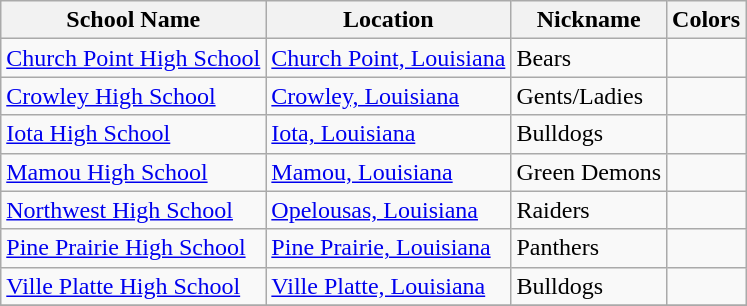<table class="wikitable">
<tr>
<th>School Name</th>
<th>Location</th>
<th>Nickname</th>
<th>Colors</th>
</tr>
<tr>
<td><a href='#'>Church Point High School</a></td>
<td><a href='#'>Church Point, Louisiana</a></td>
<td>Bears</td>
<td> </td>
</tr>
<tr>
<td><a href='#'>Crowley High School</a></td>
<td><a href='#'>Crowley, Louisiana</a></td>
<td>Gents/Ladies</td>
<td> </td>
</tr>
<tr>
<td><a href='#'>Iota High School</a></td>
<td><a href='#'>Iota, Louisiana</a></td>
<td>Bulldogs</td>
<td> </td>
</tr>
<tr>
<td><a href='#'>Mamou High School</a></td>
<td><a href='#'>Mamou, Louisiana</a></td>
<td>Green Demons</td>
<td> </td>
</tr>
<tr>
<td><a href='#'>Northwest High School</a></td>
<td><a href='#'>Opelousas, Louisiana</a></td>
<td>Raiders</td>
<td> </td>
</tr>
<tr>
<td><a href='#'>Pine Prairie High School</a></td>
<td><a href='#'>Pine Prairie, Louisiana</a></td>
<td>Panthers</td>
<td> </td>
</tr>
<tr>
<td><a href='#'>Ville Platte High School</a></td>
<td><a href='#'>Ville Platte, Louisiana</a></td>
<td>Bulldogs</td>
<td> </td>
</tr>
<tr>
</tr>
</table>
